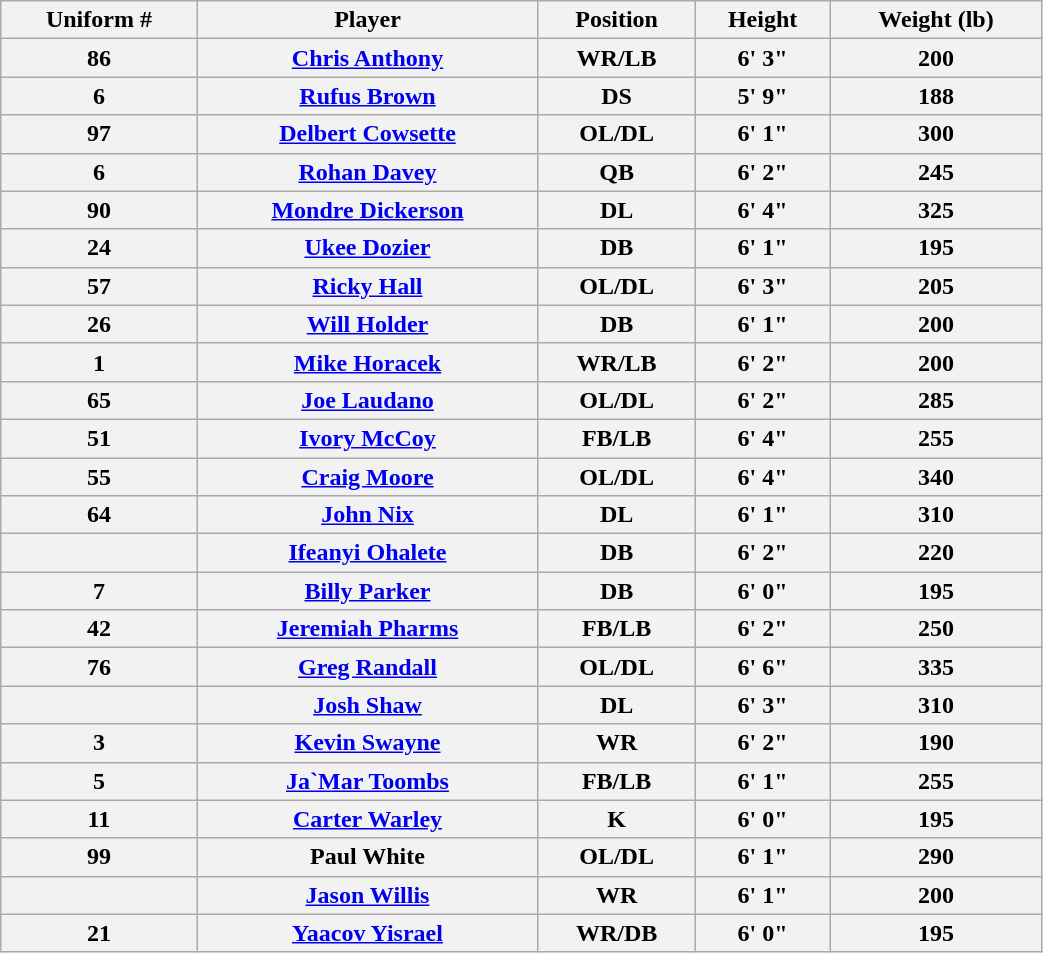<table class="wikitable" width="55%">
<tr>
<th>Uniform #</th>
<th>Player</th>
<th>Position</th>
<th>Height</th>
<th>Weight (lb)</th>
</tr>
<tr>
<th>86</th>
<th><a href='#'>Chris Anthony</a></th>
<th>WR/LB</th>
<th>6' 3"</th>
<th>200</th>
</tr>
<tr>
<th>6</th>
<th><a href='#'>Rufus Brown</a></th>
<th>DS</th>
<th>5' 9"</th>
<th>188</th>
</tr>
<tr>
<th>97</th>
<th><a href='#'>Delbert Cowsette</a></th>
<th>OL/DL</th>
<th>6' 1"</th>
<th>300</th>
</tr>
<tr>
<th>6</th>
<th><a href='#'>Rohan Davey</a></th>
<th>QB</th>
<th>6' 2"</th>
<th>245</th>
</tr>
<tr>
<th>90</th>
<th><a href='#'>Mondre Dickerson</a></th>
<th>DL</th>
<th>6' 4"</th>
<th>325</th>
</tr>
<tr>
<th>24</th>
<th><a href='#'>Ukee Dozier</a></th>
<th>DB</th>
<th>6' 1"</th>
<th>195</th>
</tr>
<tr>
<th>57</th>
<th><a href='#'>Ricky Hall</a></th>
<th>OL/DL</th>
<th>6' 3"</th>
<th>205</th>
</tr>
<tr>
<th>26</th>
<th><a href='#'>Will Holder</a></th>
<th>DB</th>
<th>6' 1"</th>
<th>200</th>
</tr>
<tr>
<th>1</th>
<th><a href='#'>Mike Horacek</a></th>
<th>WR/LB</th>
<th>6' 2"</th>
<th>200</th>
</tr>
<tr>
<th>65</th>
<th><a href='#'>Joe Laudano</a></th>
<th>OL/DL</th>
<th>6' 2"</th>
<th>285</th>
</tr>
<tr>
<th>51</th>
<th><a href='#'>Ivory McCoy</a></th>
<th>FB/LB</th>
<th>6' 4"</th>
<th>255</th>
</tr>
<tr>
<th>55</th>
<th><a href='#'>Craig Moore</a></th>
<th>OL/DL</th>
<th>6' 4"</th>
<th>340</th>
</tr>
<tr>
<th>64</th>
<th><a href='#'>John Nix</a></th>
<th>DL</th>
<th>6' 1"</th>
<th>310</th>
</tr>
<tr>
<th></th>
<th><a href='#'>Ifeanyi Ohalete</a></th>
<th>DB</th>
<th>6' 2"</th>
<th>220</th>
</tr>
<tr>
<th>7</th>
<th><a href='#'>Billy Parker</a></th>
<th>DB</th>
<th>6' 0"</th>
<th>195</th>
</tr>
<tr>
<th>42</th>
<th><a href='#'>Jeremiah Pharms</a></th>
<th>FB/LB</th>
<th>6' 2"</th>
<th>250</th>
</tr>
<tr>
<th>76</th>
<th><a href='#'>Greg Randall</a></th>
<th>OL/DL</th>
<th>6' 6"</th>
<th>335</th>
</tr>
<tr>
<th></th>
<th><a href='#'>Josh Shaw</a></th>
<th>DL</th>
<th>6' 3"</th>
<th>310</th>
</tr>
<tr>
<th>3</th>
<th><a href='#'>Kevin Swayne</a></th>
<th>WR</th>
<th>6' 2"</th>
<th>190</th>
</tr>
<tr>
<th>5</th>
<th><a href='#'>Ja`Mar Toombs</a></th>
<th>FB/LB</th>
<th>6' 1"</th>
<th>255</th>
</tr>
<tr>
<th>11</th>
<th><a href='#'>Carter Warley</a></th>
<th>K</th>
<th>6' 0"</th>
<th>195</th>
</tr>
<tr>
<th>99</th>
<th>Paul White</th>
<th>OL/DL</th>
<th>6' 1"</th>
<th>290</th>
</tr>
<tr>
<th></th>
<th><a href='#'>Jason Willis</a></th>
<th>WR</th>
<th>6' 1"</th>
<th>200</th>
</tr>
<tr>
<th>21</th>
<th><a href='#'>Yaacov Yisrael</a></th>
<th>WR/DB</th>
<th>6' 0"</th>
<th>195</th>
</tr>
</table>
